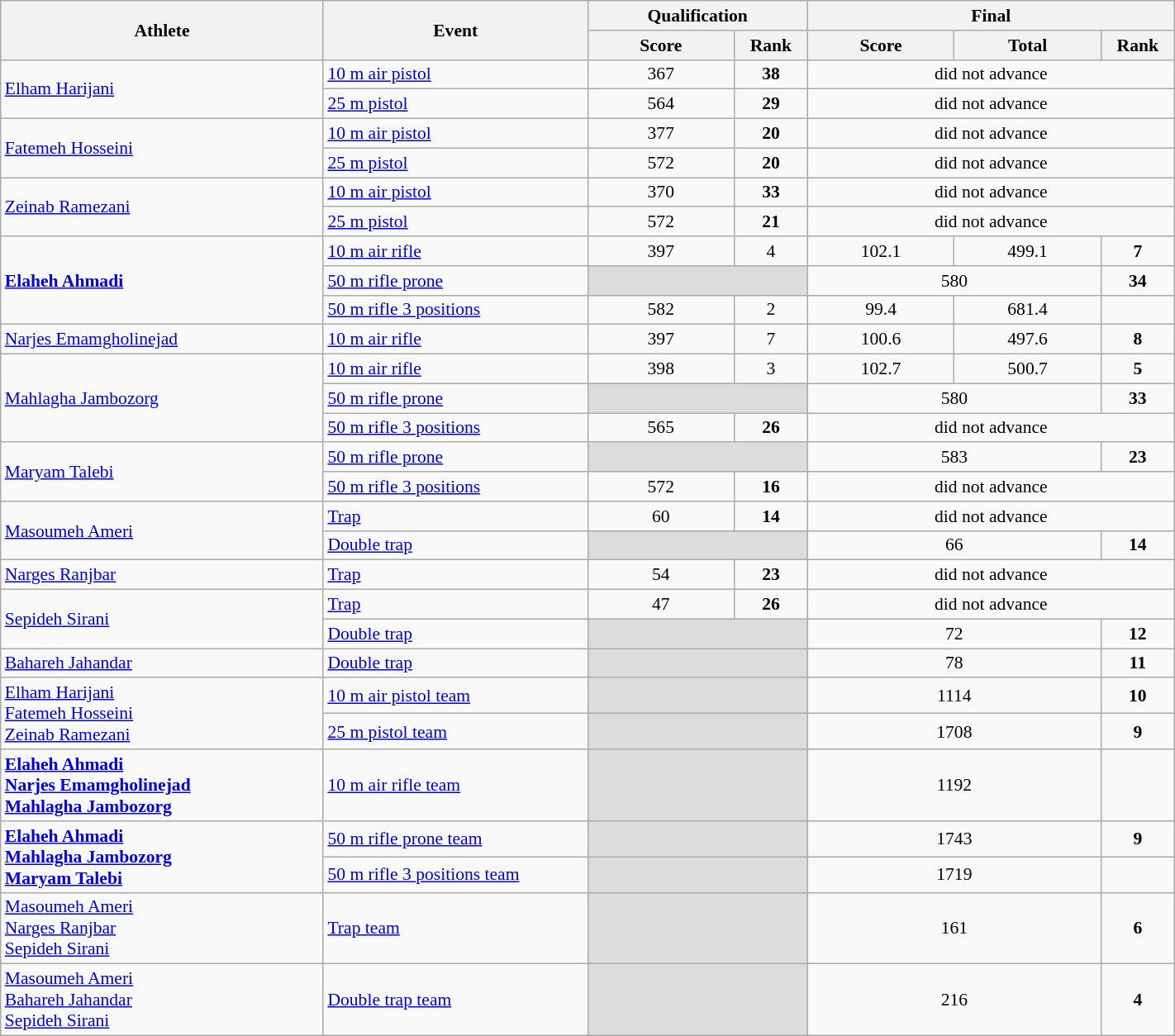<table class="wikitable" width="75%" style="text-align:center; font-size:90%">
<tr>
<th rowspan="2" width="22%">Athlete</th>
<th rowspan="2" width="18%">Event</th>
<th colspan="2">Qualification</th>
<th colspan="3">Final</th>
</tr>
<tr>
<th width="10%">Score</th>
<th width="5%">Rank</th>
<th width="10%">Score</th>
<th width="10%">Total</th>
<th width="5%">Rank</th>
</tr>
<tr>
<td rowspan=2 align=left><a href='#'>Elham Harijani</a></td>
<td align=left><a href='#'>10 m air pistol</a></td>
<td>367</td>
<td><strong>38</strong></td>
<td colspan=3>did not advance</td>
</tr>
<tr>
<td align=left><a href='#'>25 m pistol</a></td>
<td>564</td>
<td><strong>29</strong></td>
<td colspan=3>did not advance</td>
</tr>
<tr>
<td rowspan=2 align=left><a href='#'>Fatemeh Hosseini</a></td>
<td align=left><a href='#'>10 m air pistol</a></td>
<td>377</td>
<td><strong>20</strong></td>
<td colspan=3>did not advance</td>
</tr>
<tr>
<td align=left><a href='#'>25 m pistol</a></td>
<td>572</td>
<td><strong>20</strong></td>
<td colspan=3>did not advance</td>
</tr>
<tr>
<td rowspan=2 align=left><a href='#'>Zeinab Ramezani</a></td>
<td align=left><a href='#'>10 m air pistol</a></td>
<td>370</td>
<td><strong>33</strong></td>
<td colspan=3>did not advance</td>
</tr>
<tr>
<td align=left><a href='#'>25 m pistol</a></td>
<td>572</td>
<td><strong>21</strong></td>
<td colspan=3>did not advance</td>
</tr>
<tr>
<td rowspan=3 align=left><strong><a href='#'>Elaheh Ahmadi</a></strong></td>
<td align=left><a href='#'>10 m air rifle</a></td>
<td>397</td>
<td>4 <strong></strong></td>
<td>102.1</td>
<td>499.1</td>
<td><strong>7</strong></td>
</tr>
<tr>
<td align=left><a href='#'>50 m rifle prone</a></td>
<td colspan=2 bgcolor=#DCDCDC></td>
<td colspan=2>580</td>
<td><strong>34</strong></td>
</tr>
<tr>
<td align=left><a href='#'>50 m rifle 3 positions</a></td>
<td>582</td>
<td>2 <strong></strong></td>
<td>99.4</td>
<td>681.4</td>
<td></td>
</tr>
<tr>
<td align=left><a href='#'>Narjes Emamgholinejad</a></td>
<td align=left><a href='#'>10 m air rifle</a></td>
<td>397</td>
<td>7 <strong></strong></td>
<td>100.6</td>
<td>497.6</td>
<td><strong>8</strong></td>
</tr>
<tr>
<td rowspan=3 align=left><a href='#'>Mahlagha Jambozorg</a></td>
<td align=left><a href='#'>10 m air rifle</a></td>
<td>398</td>
<td>3 <strong></strong></td>
<td>102.7</td>
<td>500.7</td>
<td><strong>5</strong></td>
</tr>
<tr>
<td align=left><a href='#'>50 m rifle prone</a></td>
<td colspan=2 bgcolor=#DCDCDC></td>
<td colspan=2>580</td>
<td><strong>33</strong></td>
</tr>
<tr>
<td align=left><a href='#'>50 m rifle 3 positions</a></td>
<td>565</td>
<td><strong>26</strong></td>
<td colspan=3>did not advance</td>
</tr>
<tr>
<td rowspan=2 align=left><a href='#'>Maryam Talebi</a></td>
<td align=left><a href='#'>50 m rifle prone</a></td>
<td colspan=2 bgcolor=#DCDCDC></td>
<td colspan=2>583</td>
<td><strong>23</strong></td>
</tr>
<tr>
<td align=left><a href='#'>50 m rifle 3 positions</a></td>
<td>572</td>
<td><strong>16</strong></td>
<td colspan=3>did not advance</td>
</tr>
<tr>
<td rowspan=2 align=left><a href='#'>Masoumeh Ameri</a></td>
<td align=left><a href='#'>Trap</a></td>
<td>60</td>
<td><strong>14</strong></td>
<td colspan=3>did not advance</td>
</tr>
<tr>
<td align=left><a href='#'>Double trap</a></td>
<td colspan=2 bgcolor=#DCDCDC></td>
<td colspan=2>66</td>
<td><strong>14</strong></td>
</tr>
<tr>
<td align=left><a href='#'>Narges Ranjbar</a></td>
<td align=left><a href='#'>Trap</a></td>
<td>54</td>
<td><strong>23</strong></td>
<td colspan=3>did not advance</td>
</tr>
<tr>
<td rowspan=2 align=left><a href='#'>Sepideh Sirani</a></td>
<td align=left><a href='#'>Trap</a></td>
<td>47</td>
<td><strong>26</strong></td>
<td colspan=3>did not advance</td>
</tr>
<tr>
<td align=left><a href='#'>Double trap</a></td>
<td colspan=2 bgcolor=#DCDCDC></td>
<td colspan=2>72</td>
<td><strong>12</strong></td>
</tr>
<tr>
<td align=left><a href='#'>Bahareh Jahandar</a></td>
<td align=left><a href='#'>Double trap</a></td>
<td colspan=2 bgcolor=#DCDCDC></td>
<td colspan=2>78</td>
<td><strong>11</strong></td>
</tr>
<tr>
<td rowspan=2 align=left><a href='#'>Elham Harijani</a><br><a href='#'>Fatemeh Hosseini</a><br><a href='#'>Zeinab Ramezani</a></td>
<td align=left><a href='#'>10 m air pistol team</a></td>
<td colspan=2 bgcolor=#DCDCDC></td>
<td colspan=2>1114</td>
<td><strong>10</strong></td>
</tr>
<tr>
<td align=left><a href='#'>25 m pistol team</a></td>
<td colspan=2 bgcolor=#DCDCDC></td>
<td colspan=2>1708</td>
<td><strong>9</strong></td>
</tr>
<tr>
<td align=left><strong><a href='#'>Elaheh Ahmadi</a><br><a href='#'>Narjes Emamgholinejad</a><br><a href='#'>Mahlagha Jambozorg</a></strong></td>
<td align=left><a href='#'>10 m air rifle team</a></td>
<td colspan=2 bgcolor=#DCDCDC></td>
<td colspan=2>1192</td>
<td></td>
</tr>
<tr>
<td rowspan=2 align=left><strong><a href='#'>Elaheh Ahmadi</a><br><a href='#'>Mahlagha Jambozorg</a><br><a href='#'>Maryam Talebi</a></strong></td>
<td align=left><a href='#'>50 m rifle prone team</a></td>
<td colspan=2 bgcolor=#DCDCDC></td>
<td colspan=2>1743</td>
<td><strong>9</strong></td>
</tr>
<tr>
<td align=left><a href='#'>50 m rifle 3 positions team</a></td>
<td colspan=2 bgcolor=#DCDCDC></td>
<td colspan=2>1719</td>
<td></td>
</tr>
<tr>
<td align=left><a href='#'>Masoumeh Ameri</a><br><a href='#'>Narges Ranjbar</a><br><a href='#'>Sepideh Sirani</a></td>
<td align=left><a href='#'>Trap team</a></td>
<td colspan=2 bgcolor=#DCDCDC></td>
<td colspan=2>161</td>
<td><strong>6</strong></td>
</tr>
<tr>
<td align=left><a href='#'>Masoumeh Ameri</a><br><a href='#'>Bahareh Jahandar</a><br><a href='#'>Sepideh Sirani</a></td>
<td align=left><a href='#'>Double trap team</a></td>
<td colspan=2 bgcolor=#DCDCDC></td>
<td colspan=2>216</td>
<td><strong>4</strong></td>
</tr>
</table>
